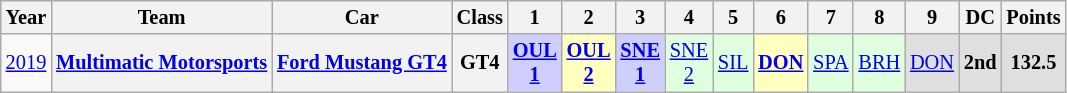<table class="wikitable" style="text-align:center; font-size:85%">
<tr>
<th>Year</th>
<th>Team</th>
<th>Car</th>
<th>Class</th>
<th>1</th>
<th>2</th>
<th>3</th>
<th>4</th>
<th>5</th>
<th>6</th>
<th>7</th>
<th>8</th>
<th>9</th>
<th>DC</th>
<th>Points</th>
</tr>
<tr>
<td><a href='#'>2019</a></td>
<th><a href='#'>Multimatic Motorsports</a></th>
<th><a href='#'>Ford Mustang GT4</a></th>
<th>GT4</th>
<td style="background:#cfcfff;"><strong><a href='#'>OUL<br>1</a></strong><br></td>
<td style="background:#ffffbf;"><strong><a href='#'>OUL<br>2</a></strong><br></td>
<td style="background:#cfcfff;"><strong><a href='#'>SNE<br>1</a></strong><br></td>
<td style="background:#dfffdf;"><a href='#'>SNE<br>2</a><br></td>
<td style="background:#dfffdf;"><a href='#'>SIL</a><br></td>
<td style="background:#ffffbf;"><strong><a href='#'>DON</a></strong><br></td>
<td style="background:#dfffdf;"><a href='#'>SPA</a><br></td>
<td style="background:#dfffdf;"><a href='#'>BRH</a><br></td>
<td style="background:#dfdfdf;"><a href='#'>DON</a><br></td>
<th style="background:#dfdfdf;">2nd</th>
<th style="background:#dfdfdf;">132.5</th>
</tr>
</table>
